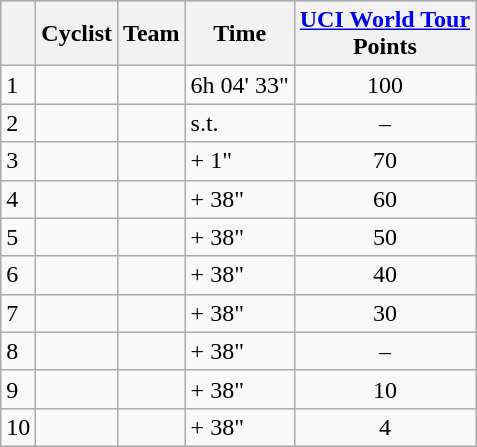<table class="wikitable">
<tr style="background:#ccccff;">
<th></th>
<th>Cyclist</th>
<th>Team</th>
<th>Time</th>
<th><a href='#'>UCI World Tour</a><br>Points</th>
</tr>
<tr>
<td>1</td>
<td></td>
<td></td>
<td>6h 04' 33"</td>
<td align="center">100</td>
</tr>
<tr>
<td>2</td>
<td></td>
<td></td>
<td>s.t.</td>
<td align="center">–</td>
</tr>
<tr>
<td>3</td>
<td></td>
<td></td>
<td>+ 1"</td>
<td align="center">70</td>
</tr>
<tr>
<td>4</td>
<td></td>
<td></td>
<td>+ 38"</td>
<td align="center">60</td>
</tr>
<tr>
<td>5</td>
<td></td>
<td></td>
<td>+ 38"</td>
<td align="center">50</td>
</tr>
<tr>
<td>6</td>
<td></td>
<td></td>
<td>+ 38"</td>
<td align="center">40</td>
</tr>
<tr>
<td>7</td>
<td></td>
<td></td>
<td>+ 38"</td>
<td align="center">30</td>
</tr>
<tr>
<td>8</td>
<td></td>
<td></td>
<td>+ 38"</td>
<td align="center">–</td>
</tr>
<tr>
<td>9</td>
<td></td>
<td></td>
<td>+ 38"</td>
<td align="center">10</td>
</tr>
<tr>
<td>10</td>
<td></td>
<td></td>
<td>+ 38"</td>
<td align="center">4</td>
</tr>
</table>
